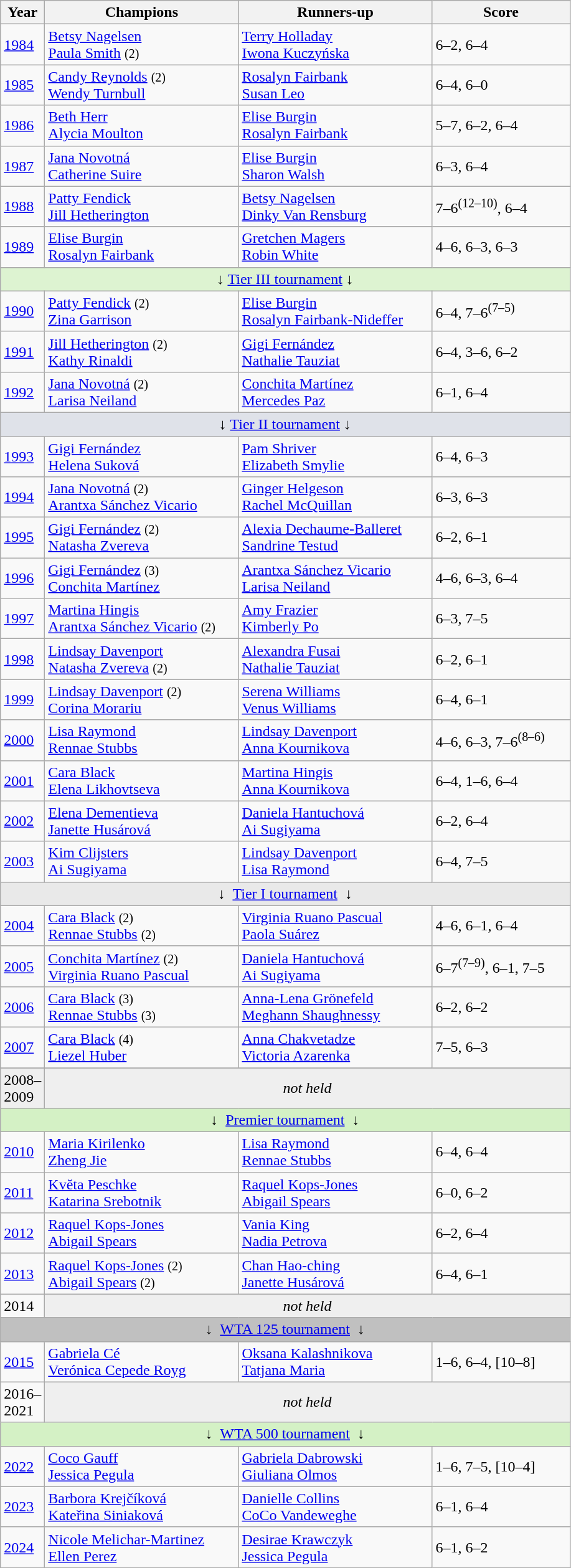<table class="wikitable">
<tr>
<th style="width:40px">Year</th>
<th style="width:200px">Champions</th>
<th style="width:200px">Runners-up</th>
<th style="width:140px" class="unsortable">Score</th>
</tr>
<tr>
<td><a href='#'>1984</a></td>
<td> <a href='#'>Betsy Nagelsen</a> <br>  <a href='#'>Paula Smith</a> <small>(2)</small></td>
<td> <a href='#'>Terry Holladay</a> <br>  <a href='#'>Iwona Kuczyńska</a></td>
<td>6–2, 6–4</td>
</tr>
<tr>
<td><a href='#'>1985</a></td>
<td> <a href='#'>Candy Reynolds</a> <small>(2)</small><br>  <a href='#'>Wendy Turnbull</a></td>
<td> <a href='#'>Rosalyn Fairbank</a> <br>  <a href='#'>Susan Leo</a></td>
<td>6–4, 6–0</td>
</tr>
<tr>
<td><a href='#'>1986</a></td>
<td> <a href='#'>Beth Herr</a> <br>  <a href='#'>Alycia Moulton</a></td>
<td> <a href='#'>Elise Burgin</a> <br>  <a href='#'>Rosalyn Fairbank</a></td>
<td>5–7, 6–2, 6–4</td>
</tr>
<tr>
<td><a href='#'>1987</a></td>
<td> <a href='#'>Jana Novotná</a> <br>  <a href='#'>Catherine Suire</a></td>
<td> <a href='#'>Elise Burgin</a> <br>  <a href='#'>Sharon Walsh</a></td>
<td>6–3, 6–4</td>
</tr>
<tr>
<td><a href='#'>1988</a></td>
<td> <a href='#'>Patty Fendick</a> <br>  <a href='#'>Jill Hetherington</a></td>
<td> <a href='#'>Betsy Nagelsen</a> <br>  <a href='#'>Dinky Van Rensburg</a></td>
<td>7–6<sup>(12–10)</sup>, 6–4</td>
</tr>
<tr>
<td><a href='#'>1989</a></td>
<td> <a href='#'>Elise Burgin</a> <br>  <a href='#'>Rosalyn Fairbank</a></td>
<td> <a href='#'>Gretchen Magers</a> <br>  <a href='#'>Robin White</a></td>
<td>4–6, 6–3, 6–3</td>
</tr>
<tr>
<td colspan="4" align="center" bgcolor=#DDF3D1>↓ <a href='#'>Tier III tournament</a> ↓</td>
</tr>
<tr>
<td><a href='#'>1990</a></td>
<td> <a href='#'>Patty Fendick</a> <small>(2)</small><br>  <a href='#'>Zina Garrison</a></td>
<td> <a href='#'>Elise Burgin</a> <br>  <a href='#'>Rosalyn Fairbank-Nideffer</a></td>
<td>6–4, 7–6<sup>(7–5)</sup></td>
</tr>
<tr>
<td><a href='#'>1991</a></td>
<td> <a href='#'>Jill Hetherington</a> <small>(2)</small><br>  <a href='#'>Kathy Rinaldi</a></td>
<td> <a href='#'>Gigi Fernández</a> <br>  <a href='#'>Nathalie Tauziat</a></td>
<td>6–4, 3–6, 6–2</td>
</tr>
<tr>
<td><a href='#'>1992</a></td>
<td> <a href='#'>Jana Novotná</a> <small>(2)</small><br>  <a href='#'>Larisa Neiland</a></td>
<td> <a href='#'>Conchita Martínez</a> <br>  <a href='#'>Mercedes Paz</a></td>
<td>6–1, 6–4</td>
</tr>
<tr>
<td colspan="4" align="center" bgcolor=#dfe2e9>↓ <a href='#'>Tier II tournament</a> ↓</td>
</tr>
<tr>
<td><a href='#'>1993</a></td>
<td> <a href='#'>Gigi Fernández</a> <br>  <a href='#'>Helena Suková</a></td>
<td> <a href='#'>Pam Shriver</a> <br>  <a href='#'>Elizabeth Smylie</a></td>
<td>6–4, 6–3</td>
</tr>
<tr>
<td><a href='#'>1994</a></td>
<td> <a href='#'>Jana Novotná</a> <small>(2)</small><br>  <a href='#'>Arantxa Sánchez Vicario</a></td>
<td> <a href='#'>Ginger Helgeson</a> <br>  <a href='#'>Rachel McQuillan</a></td>
<td>6–3, 6–3</td>
</tr>
<tr>
<td><a href='#'>1995</a></td>
<td> <a href='#'>Gigi Fernández</a> <small>(2)</small><br>  <a href='#'>Natasha Zvereva</a></td>
<td> <a href='#'>Alexia Dechaume-Balleret</a> <br>  <a href='#'>Sandrine Testud</a></td>
<td>6–2, 6–1</td>
</tr>
<tr>
<td><a href='#'>1996</a></td>
<td> <a href='#'>Gigi Fernández</a> <small>(3)</small><br>  <a href='#'>Conchita Martínez</a></td>
<td> <a href='#'>Arantxa Sánchez Vicario</a> <br>  <a href='#'>Larisa Neiland</a></td>
<td>4–6, 6–3, 6–4</td>
</tr>
<tr>
<td><a href='#'>1997</a></td>
<td> <a href='#'>Martina Hingis</a> <br>  <a href='#'>Arantxa Sánchez Vicario</a> <small>(2)</small></td>
<td> <a href='#'>Amy Frazier</a> <br>  <a href='#'>Kimberly Po</a></td>
<td>6–3, 7–5</td>
</tr>
<tr>
<td><a href='#'>1998</a></td>
<td> <a href='#'>Lindsay Davenport</a> <br>  <a href='#'>Natasha Zvereva</a> <small>(2)</small></td>
<td> <a href='#'>Alexandra Fusai</a> <br>  <a href='#'>Nathalie Tauziat</a></td>
<td>6–2, 6–1</td>
</tr>
<tr>
<td><a href='#'>1999</a></td>
<td> <a href='#'>Lindsay Davenport</a> <small>(2)</small><br>  <a href='#'>Corina Morariu</a></td>
<td> <a href='#'>Serena Williams</a> <br>  <a href='#'>Venus Williams</a></td>
<td>6–4, 6–1</td>
</tr>
<tr>
<td><a href='#'>2000</a></td>
<td> <a href='#'>Lisa Raymond</a> <br>  <a href='#'>Rennae Stubbs</a></td>
<td> <a href='#'>Lindsay Davenport</a> <br>  <a href='#'>Anna Kournikova</a></td>
<td>4–6, 6–3, 7–6<sup>(8–6)</sup></td>
</tr>
<tr>
<td><a href='#'>2001</a></td>
<td> <a href='#'>Cara Black</a> <br>  <a href='#'>Elena Likhovtseva</a></td>
<td> <a href='#'>Martina Hingis</a> <br>  <a href='#'>Anna Kournikova</a></td>
<td>6–4, 1–6, 6–4</td>
</tr>
<tr>
<td><a href='#'>2002</a></td>
<td> <a href='#'>Elena Dementieva</a> <br>  <a href='#'>Janette Husárová</a></td>
<td> <a href='#'>Daniela Hantuchová</a> <br>  <a href='#'>Ai Sugiyama</a></td>
<td>6–2, 6–4</td>
</tr>
<tr>
<td><a href='#'>2003</a></td>
<td> <a href='#'>Kim Clijsters</a> <br>  <a href='#'>Ai Sugiyama</a></td>
<td> <a href='#'>Lindsay Davenport</a> <br>  <a href='#'>Lisa Raymond</a></td>
<td>6–4, 7–5</td>
</tr>
<tr>
<td colspan="5" align="center" bgcolor=#e9e9e9>↓  <a href='#'>Tier I tournament</a>  ↓</td>
</tr>
<tr>
<td><a href='#'>2004</a></td>
<td> <a href='#'>Cara Black</a> <small>(2)</small><br>  <a href='#'>Rennae Stubbs</a> <small>(2)</small></td>
<td> <a href='#'>Virginia Ruano Pascual</a> <br>  <a href='#'>Paola Suárez</a></td>
<td>4–6, 6–1, 6–4</td>
</tr>
<tr>
<td><a href='#'>2005</a></td>
<td> <a href='#'>Conchita Martínez</a> <small>(2)</small><br>  <a href='#'>Virginia Ruano Pascual</a></td>
<td> <a href='#'>Daniela Hantuchová</a> <br>  <a href='#'>Ai Sugiyama</a></td>
<td>6–7<sup>(7–9)</sup>, 6–1, 7–5</td>
</tr>
<tr>
<td><a href='#'>2006</a></td>
<td> <a href='#'>Cara Black</a> <small>(3)</small><br>  <a href='#'>Rennae Stubbs</a> <small>(3)</small></td>
<td> <a href='#'>Anna-Lena Grönefeld</a> <br>  <a href='#'>Meghann Shaughnessy</a></td>
<td>6–2, 6–2</td>
</tr>
<tr>
<td><a href='#'>2007</a></td>
<td> <a href='#'>Cara Black</a> <small>(4)</small><br>  <a href='#'>Liezel Huber</a></td>
<td> <a href='#'>Anna Chakvetadze</a> <br>  <a href='#'>Victoria Azarenka</a></td>
<td>7–5, 6–3</td>
</tr>
<tr>
</tr>
<tr bgcolor="#efefef">
<td>2008–2009</td>
<td rowspan="1" colspan="3" align="center"><em>not held</em></td>
</tr>
<tr>
<td colspan="5" align="center" bgcolor=#d4f1c5>↓  <a href='#'>Premier tournament</a>  ↓</td>
</tr>
<tr>
<td><a href='#'>2010</a></td>
<td> <a href='#'>Maria Kirilenko</a> <br>  <a href='#'>Zheng Jie</a></td>
<td> <a href='#'>Lisa Raymond</a> <br>  <a href='#'>Rennae Stubbs</a></td>
<td>6–4, 6–4</td>
</tr>
<tr>
<td><a href='#'>2011</a></td>
<td> <a href='#'>Kvĕta Peschke</a> <br>  <a href='#'>Katarina Srebotnik</a></td>
<td> <a href='#'>Raquel Kops-Jones</a> <br> <a href='#'>Abigail Spears</a></td>
<td>6–0, 6–2</td>
</tr>
<tr>
<td><a href='#'>2012</a></td>
<td> <a href='#'>Raquel Kops-Jones</a> <br> <a href='#'>Abigail Spears</a></td>
<td> <a href='#'>Vania King</a> <br> <a href='#'>Nadia Petrova</a></td>
<td>6–2, 6–4</td>
</tr>
<tr>
<td><a href='#'>2013</a></td>
<td> <a href='#'>Raquel Kops-Jones</a> <small>(2)</small><br> <a href='#'>Abigail Spears</a> <small>(2)</small></td>
<td> <a href='#'>Chan Hao-ching</a> <br> <a href='#'>Janette Husárová</a></td>
<td>6–4, 6–1</td>
</tr>
<tr>
<td>2014</td>
<td colspan=3 align=center style="background:#efefef"><em>not held</em></td>
</tr>
<tr>
<td colspan="5" align="center" bgcolor=silver>↓  <a href='#'>WTA 125 tournament</a>  ↓</td>
</tr>
<tr>
<td><a href='#'>2015</a></td>
<td> <a href='#'>Gabriela Cé</a> <br>  <a href='#'>Verónica Cepede Royg</a></td>
<td> <a href='#'>Oksana Kalashnikova</a> <br>  <a href='#'>Tatjana Maria</a></td>
<td>1–6, 6–4, [10–8]</td>
</tr>
<tr>
<td>2016–2021</td>
<td colspan=3 align=center style="background:#efefef"><em>not held</em></td>
</tr>
<tr>
<td colspan="5" align="center" bgcolor=#d4f1c5>↓  <a href='#'>WTA 500 tournament</a>  ↓</td>
</tr>
<tr>
<td><a href='#'>2022</a></td>
<td> <a href='#'>Coco Gauff</a> <br>  <a href='#'>Jessica Pegula</a></td>
<td> <a href='#'>Gabriela Dabrowski</a> <br>  <a href='#'>Giuliana Olmos</a></td>
<td>1–6, 7–5, [10–4]</td>
</tr>
<tr>
<td><a href='#'>2023</a></td>
<td> <a href='#'>Barbora Krejčíková</a> <br>  <a href='#'>Kateřina Siniaková</a></td>
<td> <a href='#'>Danielle Collins</a> <br>  <a href='#'>CoCo Vandeweghe</a></td>
<td>6–1, 6–4</td>
</tr>
<tr>
<td><a href='#'>2024</a></td>
<td> <a href='#'>Nicole Melichar-Martinez</a> <br>  <a href='#'>Ellen Perez</a></td>
<td> <a href='#'>Desirae Krawczyk</a> <br>  <a href='#'>Jessica Pegula</a></td>
<td>6–1, 6–2</td>
</tr>
</table>
